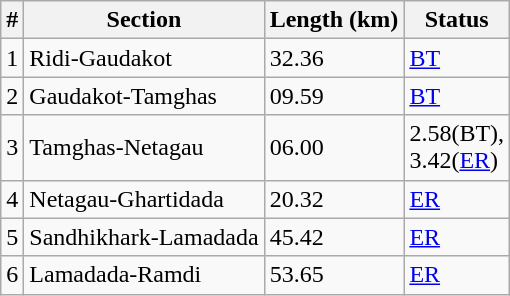<table class="wikitable">
<tr>
<th>#</th>
<th>Section</th>
<th>Length (km)</th>
<th>Status</th>
</tr>
<tr>
<td>1</td>
<td>Ridi-Gaudakot</td>
<td>32.36</td>
<td><a href='#'>BT</a></td>
</tr>
<tr>
<td>2</td>
<td>Gaudakot-Tamghas</td>
<td>09.59</td>
<td><a href='#'>BT</a></td>
</tr>
<tr>
<td>3</td>
<td>Tamghas-Netagau</td>
<td>06.00</td>
<td>2.58(BT), <br>3.42(<a href='#'>ER</a>)</td>
</tr>
<tr>
<td>4</td>
<td>Netagau-Ghartidada</td>
<td>20.32</td>
<td><a href='#'>ER</a></td>
</tr>
<tr>
<td>5</td>
<td>Sandhikhark-Lamadada</td>
<td>45.42</td>
<td><a href='#'>ER</a></td>
</tr>
<tr>
<td>6</td>
<td>Lamadada-Ramdi</td>
<td>53.65</td>
<td><a href='#'>ER</a></td>
</tr>
</table>
